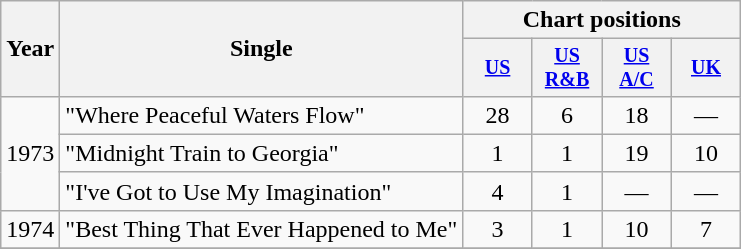<table class="wikitable" style="text-align:center;">
<tr>
<th rowspan="2">Year</th>
<th rowspan="2">Single</th>
<th colspan="4">Chart positions</th>
</tr>
<tr style="font-size:smaller;">
<th width="40"><a href='#'>US</a></th>
<th width="40"><a href='#'>US<br>R&B</a></th>
<th width="40"><a href='#'>US<br>A/C</a></th>
<th width="40"><a href='#'>UK</a></th>
</tr>
<tr>
<td rowspan="3">1973</td>
<td align="left">"Where Peaceful Waters Flow"</td>
<td>28</td>
<td>6</td>
<td>18</td>
<td>—</td>
</tr>
<tr>
<td align="left">"Midnight Train to Georgia"</td>
<td>1</td>
<td>1</td>
<td>19</td>
<td>10</td>
</tr>
<tr>
<td align="left">"I've Got to Use My Imagination"</td>
<td>4</td>
<td>1</td>
<td>—</td>
<td>—</td>
</tr>
<tr>
<td rowspan="1">1974</td>
<td align="left">"Best Thing That Ever Happened to Me"</td>
<td>3</td>
<td>1</td>
<td>10</td>
<td>7</td>
</tr>
<tr>
</tr>
</table>
